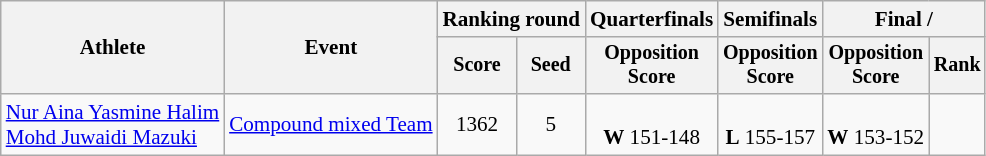<table class=wikitable style=font-size:88%;text-align:center>
<tr>
<th rowspan=2>Athlete</th>
<th rowspan=2>Event</th>
<th colspan=2>Ranking round</th>
<th>Quarterfinals</th>
<th>Semifinals</th>
<th colspan=2>Final / </th>
</tr>
<tr style=font-size:95%>
<th>Score</th>
<th>Seed</th>
<th>Opposition<br>Score</th>
<th>Opposition<br>Score</th>
<th>Opposition<br>Score</th>
<th>Rank</th>
</tr>
<tr>
<td align=left><a href='#'>Nur Aina Yasmine Halim</a><br><a href='#'>Mohd Juwaidi Mazuki</a></td>
<td align=left rowspan=3><a href='#'>Compound mixed Team</a></td>
<td>1362</td>
<td>5</td>
<td><br><strong>W</strong> 151-148</td>
<td><br><strong>L</strong> 155-157</td>
<td><br><strong>W</strong> 153-152</td>
<td></td>
</tr>
</table>
